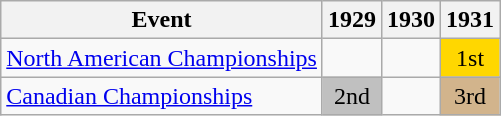<table class="wikitable">
<tr>
<th>Event</th>
<th>1929</th>
<th>1930</th>
<th>1931</th>
</tr>
<tr>
<td><a href='#'>North American Championships</a></td>
<td></td>
<td></td>
<td align="center" bgcolor="gold">1st</td>
</tr>
<tr>
<td><a href='#'>Canadian Championships</a></td>
<td align="center" bgcolor="silver">2nd</td>
<td></td>
<td align="center" bgcolor="tan">3rd</td>
</tr>
</table>
